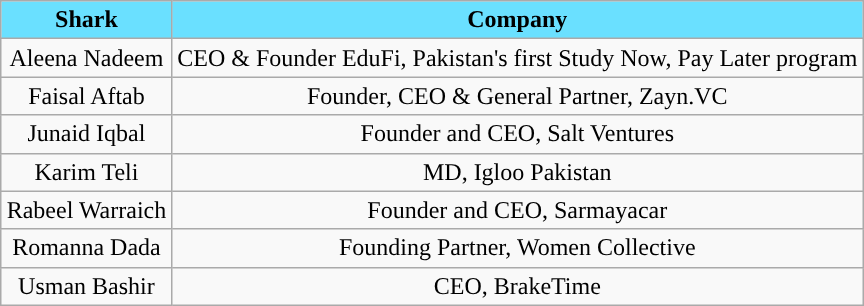<table class="wikitable" style="text-align:center;margin:auto;">
<tr>
<th style="background: #6ae0ff;color:black">Shark</th>
<th style="background: #6ae0ff;color:black">Company</th>
</tr>
<tr>
<td>Aleena Nadeem</td>
<td>CEO & Founder EduFi, Pakistan's first Study Now, Pay Later program</td>
</tr>
<tr>
<td>Faisal Aftab</td>
<td>Founder, CEO & General Partner, Zayn.VC</td>
</tr>
<tr>
<td>Junaid Iqbal</td>
<td>Founder and CEO, Salt Ventures</td>
</tr>
<tr>
<td>Karim Teli</td>
<td>MD, Igloo Pakistan</td>
</tr>
<tr>
<td>Rabeel Warraich</td>
<td>Founder and CEO, Sarmayacar</td>
</tr>
<tr>
<td>Romanna Dada</td>
<td>Founding Partner, Women Collective</td>
</tr>
<tr>
<td>Usman Bashir</td>
<td>CEO, BrakeTime</td>
</tr>
</table>
